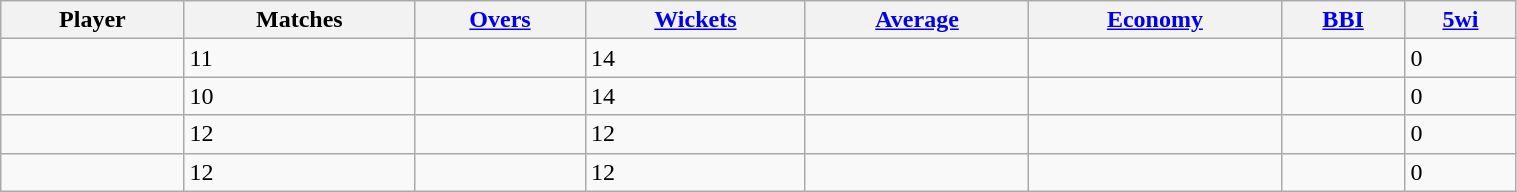<table class="wikitable sortable" style="width:80%;">
<tr>
<th>Player</th>
<th>Matches</th>
<th><a href='#'>Overs</a></th>
<th><a href='#'>Wickets</a></th>
<th><a href='#'>Average</a></th>
<th><a href='#'>Economy</a></th>
<th><a href='#'>BBI</a></th>
<th><a href='#'>5wi</a></th>
</tr>
<tr>
<td></td>
<td>11</td>
<td></td>
<td>14</td>
<td></td>
<td></td>
<td></td>
<td>0</td>
</tr>
<tr>
<td></td>
<td>10</td>
<td></td>
<td>14</td>
<td></td>
<td></td>
<td></td>
<td>0</td>
</tr>
<tr>
<td></td>
<td>12</td>
<td></td>
<td>12</td>
<td></td>
<td></td>
<td></td>
<td>0</td>
</tr>
<tr>
<td></td>
<td>12</td>
<td></td>
<td>12</td>
<td></td>
<td></td>
<td></td>
<td>0</td>
</tr>
</table>
